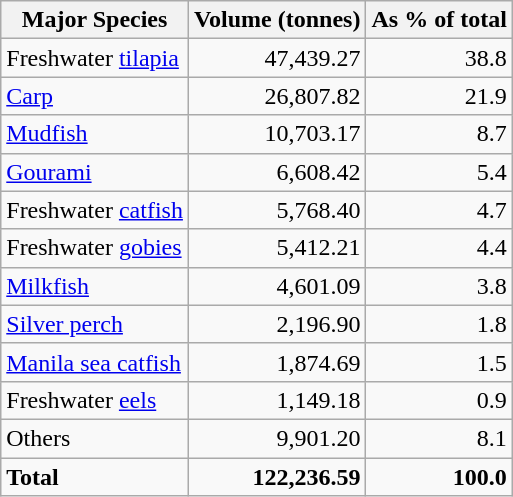<table class="wikitable floatright">
<tr>
<th>Major Species</th>
<th>Volume (tonnes)</th>
<th>As % of total</th>
</tr>
<tr>
<td>Freshwater <a href='#'>tilapia</a></td>
<td style="text-align:right;">47,439.27</td>
<td style="text-align:right;">38.8</td>
</tr>
<tr>
<td><a href='#'>Carp</a></td>
<td style="text-align:right;">26,807.82</td>
<td style="text-align:right;">21.9</td>
</tr>
<tr>
<td><a href='#'>Mudfish</a></td>
<td style="text-align:right;">10,703.17</td>
<td style="text-align:right;">8.7</td>
</tr>
<tr>
<td><a href='#'>Gourami</a></td>
<td style="text-align:right;">6,608.42</td>
<td style="text-align:right;">5.4</td>
</tr>
<tr>
<td>Freshwater <a href='#'>catfish</a></td>
<td style="text-align:right;">5,768.40</td>
<td style="text-align:right;">4.7</td>
</tr>
<tr>
<td>Freshwater <a href='#'>gobies</a></td>
<td style="text-align:right;">5,412.21</td>
<td style="text-align:right;">4.4</td>
</tr>
<tr>
<td><a href='#'>Milkfish</a></td>
<td style="text-align:right;">4,601.09</td>
<td style="text-align:right;">3.8</td>
</tr>
<tr>
<td><a href='#'>Silver perch</a></td>
<td style="text-align:right;">2,196.90</td>
<td style="text-align:right;">1.8</td>
</tr>
<tr>
<td><a href='#'>Manila sea catfish</a></td>
<td style="text-align:right;">1,874.69</td>
<td style="text-align:right;">1.5</td>
</tr>
<tr>
<td>Freshwater <a href='#'>eels</a></td>
<td style="text-align:right;">1,149.18</td>
<td style="text-align:right;">0.9</td>
</tr>
<tr>
<td>Others</td>
<td style="text-align:right;">9,901.20</td>
<td style="text-align:right;">8.1</td>
</tr>
<tr>
<td><strong>Total</strong></td>
<td style="text-align:right;"><strong>122,236.59</strong></td>
<td style="text-align:right;"><strong>100.0</strong></td>
</tr>
</table>
